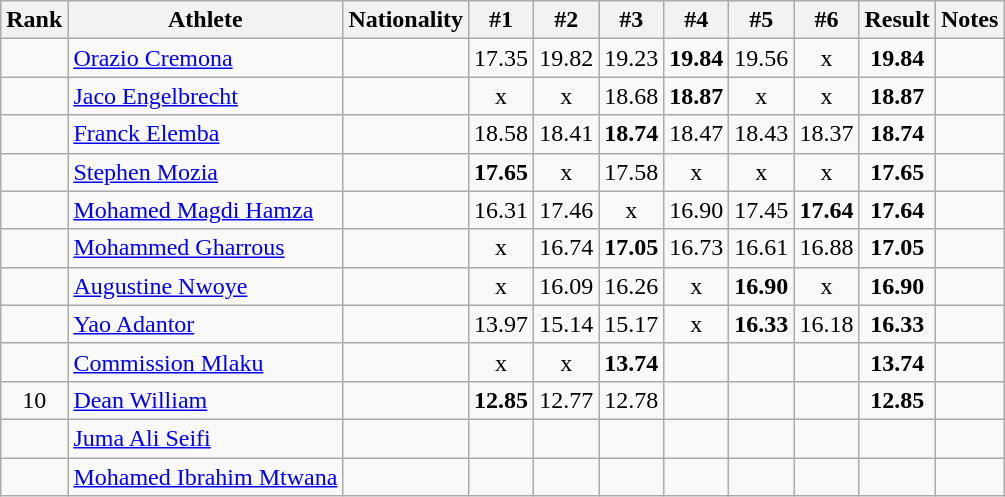<table class="wikitable sortable" style="text-align:center">
<tr>
<th>Rank</th>
<th>Athlete</th>
<th>Nationality</th>
<th>#1</th>
<th>#2</th>
<th>#3</th>
<th>#4</th>
<th>#5</th>
<th>#6</th>
<th>Result</th>
<th>Notes</th>
</tr>
<tr>
<td></td>
<td align="left"><a href='#'>Orazio Cremona</a></td>
<td align=left></td>
<td>17.35</td>
<td>19.82</td>
<td>19.23</td>
<td><strong>19.84</strong></td>
<td>19.56</td>
<td>x</td>
<td><strong>19.84</strong></td>
<td></td>
</tr>
<tr>
<td></td>
<td align="left"><a href='#'>Jaco Engelbrecht</a></td>
<td align=left></td>
<td>x</td>
<td>x</td>
<td>18.68</td>
<td><strong>18.87</strong></td>
<td>x</td>
<td>x</td>
<td><strong>18.87</strong></td>
<td></td>
</tr>
<tr>
<td></td>
<td align="left"><a href='#'>Franck Elemba</a></td>
<td align=left></td>
<td>18.58</td>
<td>18.41</td>
<td><strong>18.74</strong></td>
<td>18.47</td>
<td>18.43</td>
<td>18.37</td>
<td><strong>18.74</strong></td>
<td></td>
</tr>
<tr>
<td></td>
<td align="left"><a href='#'>Stephen Mozia</a></td>
<td align=left></td>
<td><strong>17.65</strong></td>
<td>x</td>
<td>17.58</td>
<td>x</td>
<td>x</td>
<td>x</td>
<td><strong>17.65</strong></td>
<td></td>
</tr>
<tr>
<td></td>
<td align="left"><a href='#'>Mohamed Magdi Hamza</a></td>
<td align=left></td>
<td>16.31</td>
<td>17.46</td>
<td>x</td>
<td>16.90</td>
<td>17.45</td>
<td><strong>17.64</strong></td>
<td><strong>17.64</strong></td>
<td></td>
</tr>
<tr>
<td></td>
<td align="left"><a href='#'>Mohammed Gharrous</a></td>
<td align=left></td>
<td>x</td>
<td>16.74</td>
<td><strong>17.05</strong></td>
<td>16.73</td>
<td>16.61</td>
<td>16.88</td>
<td><strong>17.05</strong></td>
<td></td>
</tr>
<tr>
<td></td>
<td align="left"><a href='#'>Augustine Nwoye</a></td>
<td align=left></td>
<td>x</td>
<td>16.09</td>
<td>16.26</td>
<td>x</td>
<td><strong>16.90</strong></td>
<td>x</td>
<td><strong>16.90</strong></td>
<td></td>
</tr>
<tr>
<td></td>
<td align="left"><a href='#'>Yao Adantor</a></td>
<td align=left></td>
<td>13.97</td>
<td>15.14</td>
<td>15.17</td>
<td>x</td>
<td><strong>16.33</strong></td>
<td>16.18</td>
<td><strong>16.33</strong></td>
<td></td>
</tr>
<tr>
<td></td>
<td align="left"><a href='#'>Commission Mlaku</a></td>
<td align=left></td>
<td>x</td>
<td>x</td>
<td><strong>13.74</strong></td>
<td></td>
<td></td>
<td></td>
<td><strong>13.74</strong></td>
<td></td>
</tr>
<tr>
<td>10</td>
<td align="left"><a href='#'>Dean William</a></td>
<td align=left></td>
<td><strong>12.85</strong></td>
<td>12.77</td>
<td>12.78</td>
<td></td>
<td></td>
<td></td>
<td><strong>12.85</strong></td>
<td></td>
</tr>
<tr>
<td></td>
<td align="left"><a href='#'>Juma Ali Seifi</a></td>
<td align=left></td>
<td></td>
<td></td>
<td></td>
<td></td>
<td></td>
<td></td>
<td><strong></strong></td>
<td></td>
</tr>
<tr>
<td></td>
<td align="left"><a href='#'>Mohamed Ibrahim Mtwana</a></td>
<td align=left></td>
<td></td>
<td></td>
<td></td>
<td></td>
<td></td>
<td></td>
<td><strong></strong></td>
<td></td>
</tr>
</table>
